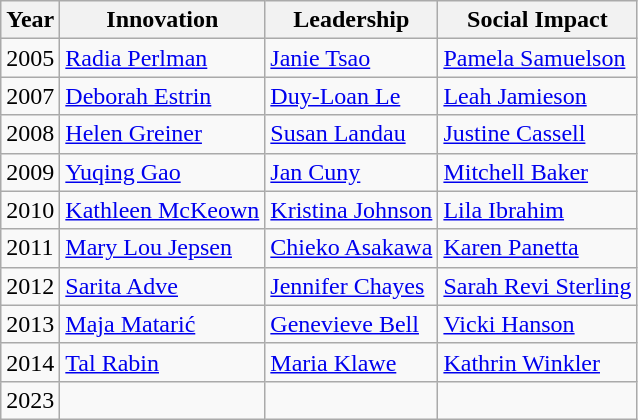<table class="wikitable">
<tr>
<th>Year</th>
<th>Innovation</th>
<th>Leadership</th>
<th>Social Impact</th>
</tr>
<tr>
<td>2005</td>
<td><a href='#'>Radia Perlman</a></td>
<td><a href='#'>Janie Tsao</a></td>
<td><a href='#'>Pamela Samuelson</a></td>
</tr>
<tr>
<td>2007</td>
<td><a href='#'>Deborah Estrin</a></td>
<td><a href='#'>Duy-Loan Le</a></td>
<td><a href='#'>Leah Jamieson</a></td>
</tr>
<tr>
<td>2008</td>
<td><a href='#'>Helen Greiner</a></td>
<td><a href='#'>Susan Landau</a></td>
<td><a href='#'>Justine Cassell</a></td>
</tr>
<tr>
<td>2009</td>
<td><a href='#'>Yuqing Gao</a></td>
<td><a href='#'>Jan Cuny</a></td>
<td><a href='#'>Mitchell Baker</a></td>
</tr>
<tr>
<td>2010</td>
<td><a href='#'>Kathleen McKeown</a></td>
<td><a href='#'>Kristina Johnson</a></td>
<td><a href='#'>Lila Ibrahim</a></td>
</tr>
<tr>
<td>2011</td>
<td><a href='#'>Mary Lou Jepsen</a></td>
<td><a href='#'>Chieko Asakawa</a></td>
<td><a href='#'>Karen Panetta</a></td>
</tr>
<tr>
<td>2012</td>
<td><a href='#'>Sarita Adve</a></td>
<td><a href='#'>Jennifer Chayes</a></td>
<td><a href='#'>Sarah Revi Sterling</a></td>
</tr>
<tr>
<td>2013</td>
<td><a href='#'>Maja Matarić</a></td>
<td><a href='#'>Genevieve Bell</a></td>
<td><a href='#'>Vicki Hanson</a></td>
</tr>
<tr>
<td>2014</td>
<td><a href='#'>Tal Rabin</a></td>
<td><a href='#'>Maria Klawe</a></td>
<td><a href='#'>Kathrin Winkler</a></td>
</tr>
<tr>
<td>2023</td>
<td></td>
<td></td>
<td></td>
</tr>
</table>
